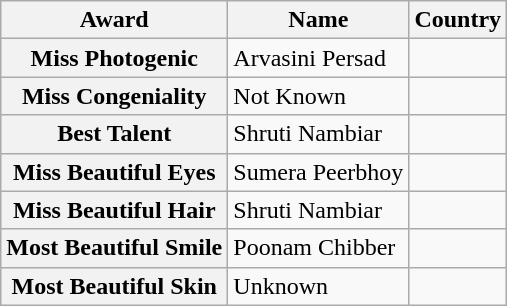<table class="wikitable">
<tr>
<th>Award</th>
<th>Name</th>
<th>Country</th>
</tr>
<tr>
<th>Miss Photogenic</th>
<td>Arvasini Persad</td>
<td></td>
</tr>
<tr>
<th>Miss Congeniality</th>
<td>Not Known</td>
<td></td>
</tr>
<tr>
<th>Best Talent</th>
<td>Shruti Nambiar</td>
<td></td>
</tr>
<tr>
<th>Miss Beautiful Eyes</th>
<td>Sumera Peerbhoy</td>
<td></td>
</tr>
<tr>
<th>Miss Beautiful Hair</th>
<td>Shruti Nambiar</td>
<td></td>
</tr>
<tr>
<th>Most Beautiful Smile</th>
<td>Poonam Chibber</td>
<td></td>
</tr>
<tr>
<th>Most Beautiful Skin</th>
<td>Unknown</td>
<td></td>
</tr>
</table>
